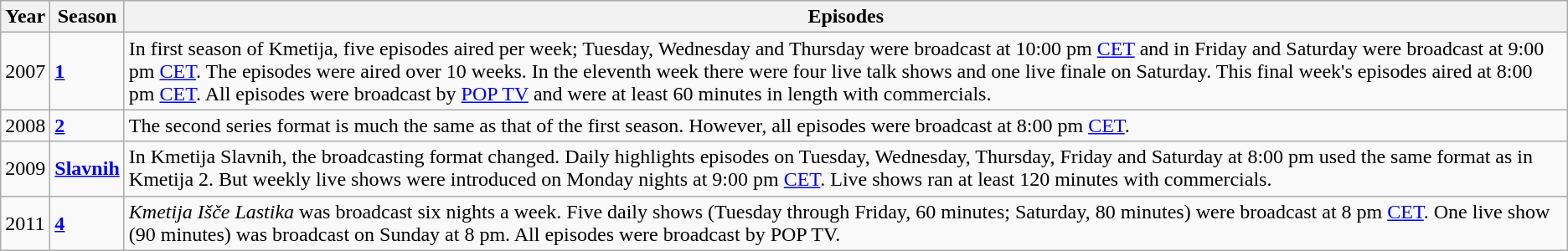<table class="wikitable">
<tr>
<th>Year</th>
<th>Season</th>
<th>Episodes</th>
</tr>
<tr>
<td>2007</td>
<td><strong><a href='#'>1</a></strong></td>
<td>In first season of Kmetija, five episodes aired per week; Tuesday, Wednesday and Thursday were broadcast at 10:00 pm <a href='#'>CET</a> and in Friday and Saturday were broadcast at 9:00 pm <a href='#'>CET</a>. The episodes were aired over 10 weeks. In the eleventh week there were four live talk shows and one live finale on Saturday. This final week's episodes aired at 8:00 pm <a href='#'>CET</a>. All episodes were broadcast by <a href='#'>POP TV</a> and were at least 60 minutes in length with commercials.</td>
</tr>
<tr>
<td>2008</td>
<td><strong><a href='#'>2</a></strong></td>
<td>The second series format is much the same as that of the first season. However, all episodes were broadcast at 8:00 pm <a href='#'>CET</a>.</td>
</tr>
<tr>
<td>2009</td>
<td><strong><a href='#'>Slavnih</a></strong></td>
<td>In Kmetija Slavnih, the broadcasting format changed. Daily highlights episodes on Tuesday, Wednesday, Thursday, Friday and Saturday at 8:00 pm used the same format as in Kmetija 2. But weekly live shows were introduced on Monday nights at 9:00 pm <a href='#'>CET</a>. Live shows ran at least 120 minutes with commercials.</td>
</tr>
<tr>
<td>2011</td>
<td><strong><a href='#'>4</a></strong></td>
<td><em>Kmetija Išče Lastika</em> was broadcast six nights a week. Five daily shows (Tuesday through Friday, 60 minutes; Saturday, 80 minutes) were broadcast at 8 pm <a href='#'>CET</a>. One live show (90 minutes) was broadcast on Sunday at 8 pm. All episodes were broadcast by POP TV.</td>
</tr>
</table>
